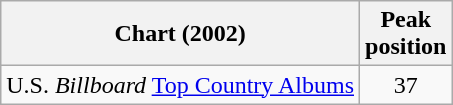<table class="wikitable">
<tr>
<th>Chart (2002)</th>
<th>Peak<br>position</th>
</tr>
<tr>
<td>U.S. <em>Billboard</em> <a href='#'>Top Country Albums</a></td>
<td align="center">37</td>
</tr>
</table>
